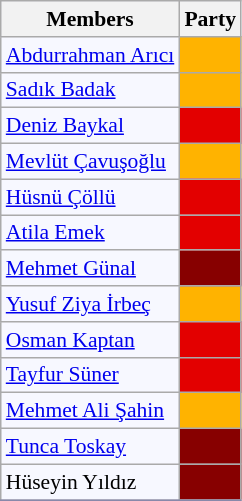<table class=wikitable style="border:1px solid #8888aa; background-color:#f7f8ff; padding:0px; font-size:90%;">
<tr>
<th>Members</th>
<th colspan="2">Party</th>
</tr>
<tr>
<td><a href='#'>Abdurrahman Arıcı</a></td>
<td style="background: #ffb300"></td>
</tr>
<tr>
<td><a href='#'>Sadık Badak</a></td>
<td style="background: #ffb300"></td>
</tr>
<tr>
<td><a href='#'>Deniz Baykal</a></td>
<td style="background: #e30000"></td>
</tr>
<tr>
<td><a href='#'>Mevlüt Çavuşoğlu</a></td>
<td style="background: #ffb300"></td>
</tr>
<tr>
<td><a href='#'>Hüsnü Çöllü</a></td>
<td style="background: #e30000"></td>
</tr>
<tr>
<td><a href='#'>Atila Emek</a></td>
<td style="background: #e30000"></td>
</tr>
<tr>
<td><a href='#'>Mehmet Günal</a></td>
<td style="background: #870000"></td>
</tr>
<tr>
<td><a href='#'>Yusuf Ziya İrbeç</a></td>
<td style="background: #ffb300"></td>
</tr>
<tr>
<td><a href='#'>Osman Kaptan</a></td>
<td style="background: #e30000"></td>
</tr>
<tr>
<td><a href='#'>Tayfur Süner</a></td>
<td style="background: #e30000"></td>
</tr>
<tr>
<td><a href='#'>Mehmet Ali Şahin</a></td>
<td style="background: #ffb300"></td>
</tr>
<tr>
<td><a href='#'>Tunca Toskay</a></td>
<td style="background: #870000"></td>
</tr>
<tr>
<td>Hüseyin Yıldız</td>
<td style="background: #870000"></td>
</tr>
<tr>
</tr>
</table>
